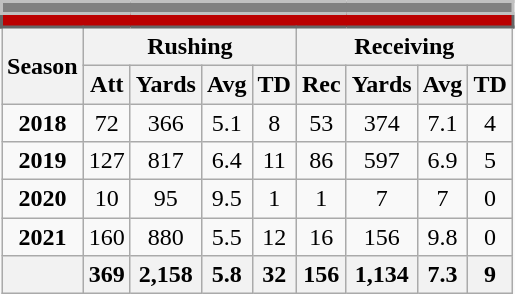<table class=wikitable style="text-align:center;">
<tr>
<td ! colspan="10" style="background:gray; border:2px solid silver; color:white;"></td>
</tr>
<tr>
<td ! colspan="10" style="background:#b00; border:2px solid #666; color:#fff;"></td>
</tr>
<tr>
<th rowspan=2>Season</th>
<th colspan=4>Rushing</th>
<th colspan=4>Receiving</th>
</tr>
<tr>
<th>Att</th>
<th>Yards</th>
<th>Avg</th>
<th>TD</th>
<th>Rec</th>
<th>Yards</th>
<th>Avg</th>
<th>TD</th>
</tr>
<tr>
<td><strong>2018</strong></td>
<td>72</td>
<td>366</td>
<td>5.1</td>
<td>8</td>
<td>53</td>
<td>374</td>
<td>7.1</td>
<td>4</td>
</tr>
<tr>
<td><strong>2019</strong></td>
<td>127</td>
<td>817</td>
<td>6.4</td>
<td>11</td>
<td>86</td>
<td>597</td>
<td>6.9</td>
<td>5</td>
</tr>
<tr>
<td><strong>2020</strong></td>
<td>10</td>
<td>95</td>
<td>9.5</td>
<td>1</td>
<td>1</td>
<td>7</td>
<td>7</td>
<td>0</td>
</tr>
<tr>
<td><strong>2021</strong></td>
<td>160</td>
<td>880</td>
<td>5.5</td>
<td>12</td>
<td>16</td>
<td>156</td>
<td>9.8</td>
<td>0</td>
</tr>
<tr>
<th></th>
<th>369</th>
<th>2,158</th>
<th>5.8</th>
<th>32</th>
<th>156</th>
<th>1,134</th>
<th>7.3</th>
<th>9</th>
</tr>
</table>
